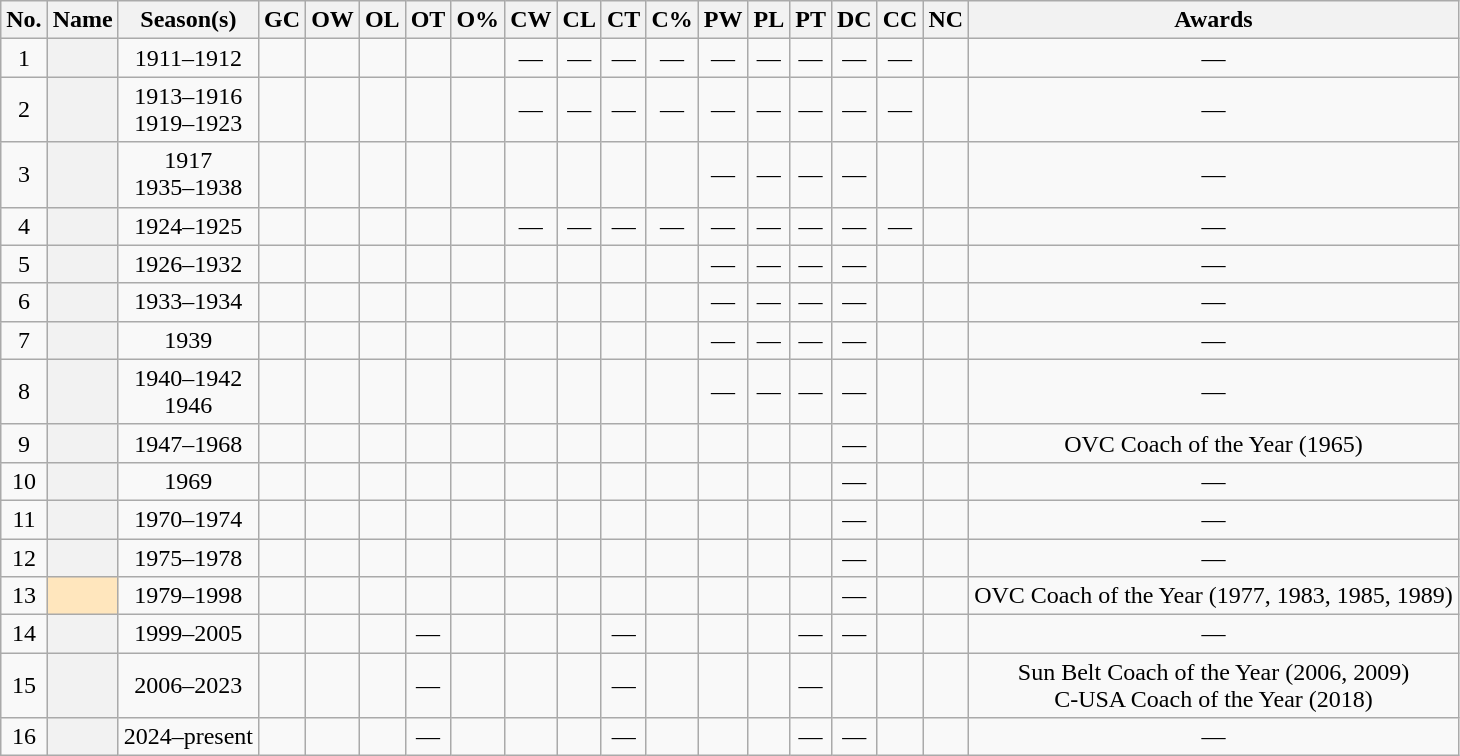<table class="wikitable sortable" style="text-align:center">
<tr>
<th scope="col" class="unsortable">No.</th>
<th scope="col">Name</th>
<th scope="col">Season(s)</th>
<th scope="col">GC</th>
<th scope="col">OW</th>
<th scope="col">OL</th>
<th scope="col">OT</th>
<th scope="col">O%</th>
<th scope="col">CW</th>
<th scope="col">CL</th>
<th scope="col">CT</th>
<th scope="col">C%</th>
<th scope="col">PW</th>
<th scope="col">PL</th>
<th scope="col">PT</th>
<th scope="col">DC</th>
<th scope="col">CC</th>
<th scope="col">NC</th>
<th scope="col" class="unsortable">Awards</th>
</tr>
<tr>
<td>1</td>
<th scope="row"></th>
<td>1911–1912</td>
<td></td>
<td></td>
<td></td>
<td></td>
<td></td>
<td>—</td>
<td>—</td>
<td>—</td>
<td>—</td>
<td>—</td>
<td>—</td>
<td>—</td>
<td>—</td>
<td>—</td>
<td></td>
<td>—</td>
</tr>
<tr>
<td>2</td>
<th scope="row"></th>
<td>1913–1916<br>1919–1923</td>
<td></td>
<td></td>
<td></td>
<td></td>
<td></td>
<td>—</td>
<td>—</td>
<td>—</td>
<td>—</td>
<td>—</td>
<td>—</td>
<td>—</td>
<td>—</td>
<td>—</td>
<td></td>
<td>—</td>
</tr>
<tr>
<td>3</td>
<th scope="row"></th>
<td>1917<br>1935–1938</td>
<td></td>
<td></td>
<td></td>
<td></td>
<td></td>
<td></td>
<td></td>
<td></td>
<td></td>
<td>—</td>
<td>—</td>
<td>—</td>
<td>—</td>
<td></td>
<td></td>
<td>—</td>
</tr>
<tr>
<td>4</td>
<th scope="row"></th>
<td>1924–1925</td>
<td></td>
<td></td>
<td></td>
<td></td>
<td></td>
<td>—</td>
<td>—</td>
<td>—</td>
<td>—</td>
<td>—</td>
<td>—</td>
<td>—</td>
<td>—</td>
<td>—</td>
<td></td>
<td>—</td>
</tr>
<tr>
<td>5</td>
<th scope="row"></th>
<td>1926–1932</td>
<td></td>
<td></td>
<td></td>
<td></td>
<td></td>
<td></td>
<td></td>
<td></td>
<td></td>
<td>—</td>
<td>—</td>
<td>—</td>
<td>—</td>
<td></td>
<td></td>
<td>—</td>
</tr>
<tr>
<td>6</td>
<th scope="row"></th>
<td>1933–1934</td>
<td></td>
<td></td>
<td></td>
<td></td>
<td></td>
<td></td>
<td></td>
<td></td>
<td></td>
<td>—</td>
<td>—</td>
<td>—</td>
<td>—</td>
<td></td>
<td></td>
<td>—</td>
</tr>
<tr>
<td>7</td>
<th scope="row"></th>
<td>1939</td>
<td></td>
<td></td>
<td></td>
<td></td>
<td></td>
<td></td>
<td></td>
<td></td>
<td></td>
<td>—</td>
<td>—</td>
<td>—</td>
<td>—</td>
<td></td>
<td></td>
<td>—</td>
</tr>
<tr>
<td>8</td>
<th scope="row"></th>
<td>1940–1942<br>1946</td>
<td></td>
<td></td>
<td></td>
<td></td>
<td></td>
<td></td>
<td></td>
<td></td>
<td></td>
<td>—</td>
<td>—</td>
<td>—</td>
<td>—</td>
<td></td>
<td></td>
<td>—</td>
</tr>
<tr>
<td>9</td>
<th scope="row"></th>
<td>1947–1968</td>
<td></td>
<td></td>
<td></td>
<td></td>
<td></td>
<td></td>
<td></td>
<td></td>
<td></td>
<td></td>
<td></td>
<td></td>
<td>—</td>
<td></td>
<td></td>
<td>OVC Coach of the Year (1965)</td>
</tr>
<tr>
<td>10</td>
<th scope="row"></th>
<td>1969</td>
<td></td>
<td></td>
<td></td>
<td></td>
<td></td>
<td></td>
<td></td>
<td></td>
<td></td>
<td></td>
<td></td>
<td></td>
<td>—</td>
<td></td>
<td></td>
<td>—</td>
</tr>
<tr>
<td>11</td>
<th scope="row"></th>
<td>1970–1974</td>
<td></td>
<td></td>
<td></td>
<td></td>
<td></td>
<td></td>
<td></td>
<td></td>
<td></td>
<td></td>
<td></td>
<td></td>
<td>—</td>
<td></td>
<td></td>
<td>—</td>
</tr>
<tr>
<td>12</td>
<th scope="row"></th>
<td>1975–1978</td>
<td></td>
<td></td>
<td></td>
<td></td>
<td></td>
<td></td>
<td></td>
<td></td>
<td></td>
<td></td>
<td></td>
<td></td>
<td>—</td>
<td></td>
<td></td>
<td>—</td>
</tr>
<tr>
<td>13</td>
<td scope="row" align="center" bgcolor=#FFE6BD><strong></strong><sup></sup></td>
<td>1979–1998</td>
<td></td>
<td></td>
<td></td>
<td></td>
<td></td>
<td></td>
<td></td>
<td></td>
<td></td>
<td></td>
<td></td>
<td></td>
<td>—</td>
<td></td>
<td></td>
<td>OVC Coach of the Year (1977, 1983, 1985, 1989)</td>
</tr>
<tr>
<td>14</td>
<th scope="row"></th>
<td>1999–2005</td>
<td></td>
<td></td>
<td></td>
<td>—</td>
<td></td>
<td></td>
<td></td>
<td>—</td>
<td></td>
<td></td>
<td></td>
<td>—</td>
<td>—</td>
<td></td>
<td></td>
<td>—</td>
</tr>
<tr>
<td>15</td>
<th scope="row"></th>
<td>2006–2023</td>
<td></td>
<td></td>
<td></td>
<td>—</td>
<td></td>
<td></td>
<td></td>
<td>—</td>
<td></td>
<td></td>
<td></td>
<td>—</td>
<td></td>
<td></td>
<td></td>
<td>Sun Belt Coach of the Year (2006, 2009)<br>C-USA Coach of the Year (2018)</td>
</tr>
<tr>
<td>16</td>
<th scope="row"></th>
<td>2024–present</td>
<td></td>
<td></td>
<td></td>
<td>—</td>
<td></td>
<td></td>
<td></td>
<td>—</td>
<td></td>
<td></td>
<td></td>
<td>—</td>
<td>—</td>
<td></td>
<td></td>
<td>—</td>
</tr>
</table>
